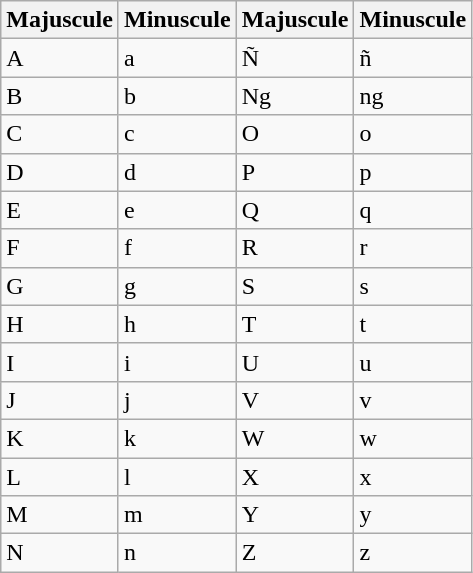<table class="wikitable">
<tr>
<th>Majuscule</th>
<th>Minuscule</th>
<th>Majuscule</th>
<th>Minuscule</th>
</tr>
<tr>
<td>A</td>
<td>a</td>
<td>Ñ</td>
<td>ñ</td>
</tr>
<tr>
<td>B</td>
<td>b</td>
<td>Ng</td>
<td>ng</td>
</tr>
<tr>
<td>C</td>
<td>c</td>
<td>O</td>
<td>o</td>
</tr>
<tr>
<td>D</td>
<td>d</td>
<td>P</td>
<td>p</td>
</tr>
<tr>
<td>E</td>
<td>e</td>
<td>Q</td>
<td>q</td>
</tr>
<tr>
<td>F</td>
<td>f</td>
<td>R</td>
<td>r</td>
</tr>
<tr>
<td>G</td>
<td>g</td>
<td>S</td>
<td>s</td>
</tr>
<tr>
<td>H</td>
<td>h</td>
<td>T</td>
<td>t</td>
</tr>
<tr>
<td>I</td>
<td>i</td>
<td>U</td>
<td>u</td>
</tr>
<tr>
<td>J</td>
<td>j</td>
<td>V</td>
<td>v</td>
</tr>
<tr>
<td>K</td>
<td>k</td>
<td>W</td>
<td>w</td>
</tr>
<tr>
<td>L</td>
<td>l</td>
<td>X</td>
<td>x</td>
</tr>
<tr>
<td>M</td>
<td>m</td>
<td>Y</td>
<td>y</td>
</tr>
<tr>
<td>N</td>
<td>n</td>
<td>Z</td>
<td>z</td>
</tr>
</table>
